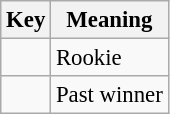<table class="wikitable" style="font-size: 95%;">
<tr>
<th>Key</th>
<th>Meaning</th>
</tr>
<tr>
<td align="center"><strong></strong></td>
<td>Rookie</td>
</tr>
<tr>
<td align="center"><strong></strong></td>
<td>Past winner</td>
</tr>
</table>
